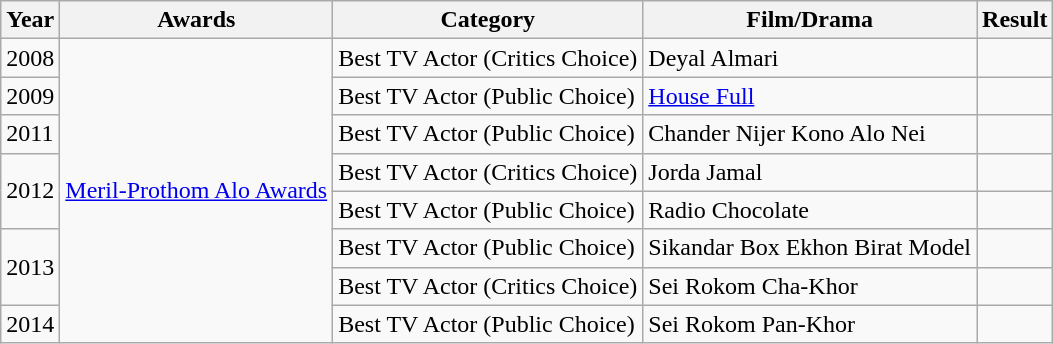<table class="wikitable sortable">
<tr>
<th>Year</th>
<th>Awards</th>
<th>Category</th>
<th>Film/Drama</th>
<th>Result</th>
</tr>
<tr>
<td>2008</td>
<td rowspan="8"><a href='#'>Meril-Prothom Alo Awards</a></td>
<td>Best TV Actor (Critics Choice)</td>
<td>Deyal Almari</td>
<td></td>
</tr>
<tr>
<td>2009</td>
<td>Best TV Actor (Public Choice)</td>
<td><a href='#'>House Full</a></td>
<td></td>
</tr>
<tr>
<td>2011</td>
<td>Best TV Actor (Public Choice)</td>
<td>Chander Nijer Kono Alo Nei</td>
<td></td>
</tr>
<tr>
<td rowspan=2>2012</td>
<td>Best TV Actor (Critics Choice)</td>
<td>Jorda Jamal</td>
<td></td>
</tr>
<tr>
<td>Best TV Actor (Public Choice)</td>
<td>Radio Chocolate</td>
<td></td>
</tr>
<tr>
<td rowspan=2>2013</td>
<td>Best TV Actor (Public Choice)</td>
<td>Sikandar Box Ekhon Birat Model</td>
<td></td>
</tr>
<tr>
<td>Best TV Actor (Critics Choice)</td>
<td>Sei Rokom Cha-Khor</td>
<td></td>
</tr>
<tr>
<td>2014</td>
<td>Best TV Actor (Public Choice)</td>
<td>Sei Rokom Pan-Khor</td>
<td></td>
</tr>
</table>
